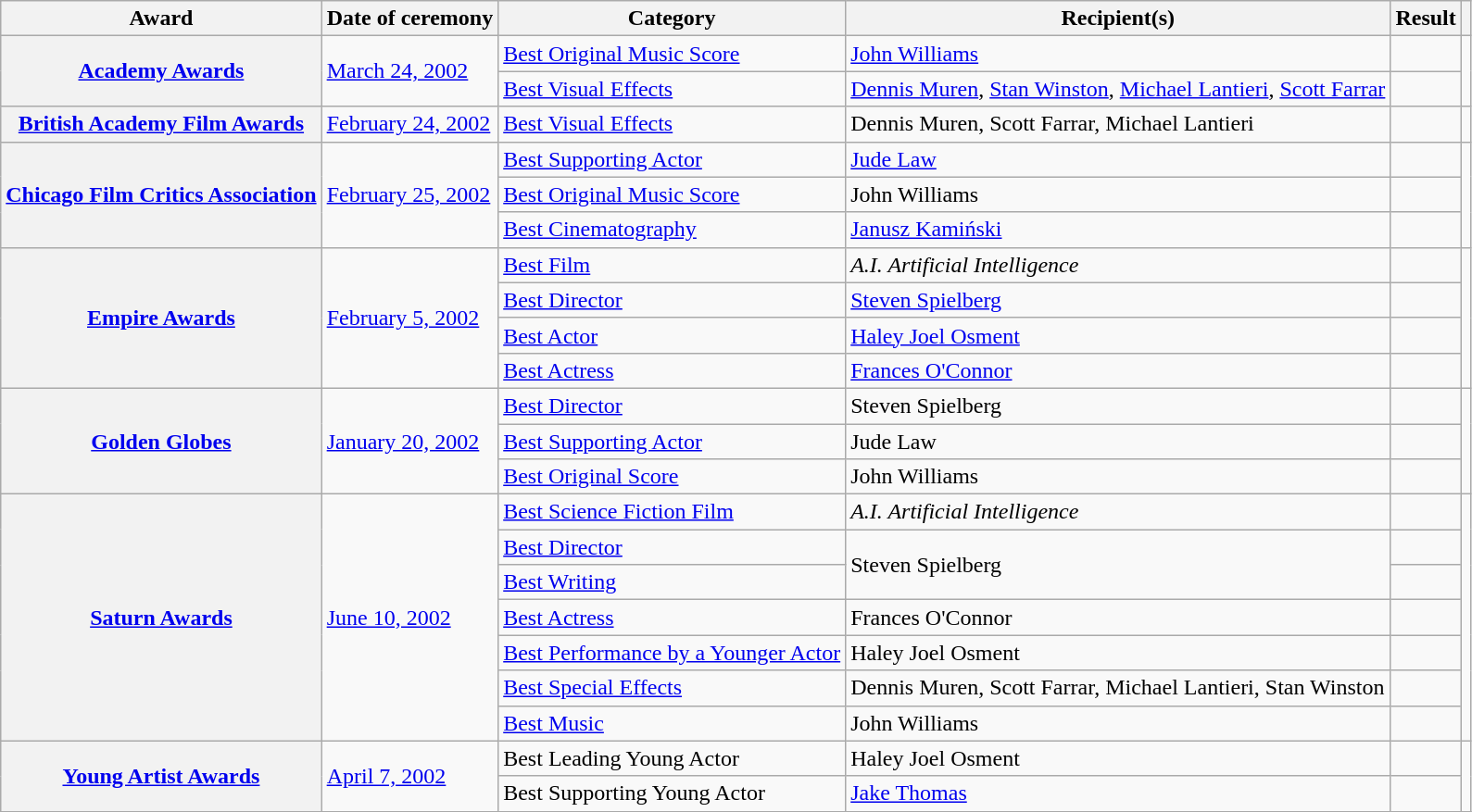<table class="wikitable plainrowheaders sortable">
<tr>
<th scope="col">Award</th>
<th scope="col">Date of ceremony</th>
<th scope="col">Category</th>
<th scope="col">Recipient(s)</th>
<th scope="col">Result</th>
<th scope="col" class="unsortable"></th>
</tr>
<tr>
<th scope="row" rowspan=2><a href='#'>Academy Awards</a></th>
<td rowspan="2"><a href='#'>March 24, 2002</a></td>
<td><a href='#'>Best Original Music Score</a></td>
<td><a href='#'>John Williams</a></td>
<td></td>
<td rowspan="2"></td>
</tr>
<tr>
<td><a href='#'>Best Visual Effects</a></td>
<td><a href='#'>Dennis Muren</a>, <a href='#'>Stan Winston</a>, <a href='#'>Michael Lantieri</a>, <a href='#'>Scott Farrar</a></td>
<td></td>
</tr>
<tr>
<th scope="row"><a href='#'>British Academy Film Awards</a></th>
<td rowspan="1"><a href='#'>February 24, 2002</a></td>
<td><a href='#'>Best Visual Effects</a></td>
<td>Dennis Muren, Scott Farrar, Michael Lantieri</td>
<td></td>
<td rowspan="1"></td>
</tr>
<tr>
<th scope="row" rowspan=3><a href='#'>Chicago Film Critics Association</a></th>
<td rowspan="3"><a href='#'>February 25, 2002</a></td>
<td><a href='#'>Best Supporting Actor</a></td>
<td><a href='#'>Jude Law</a></td>
<td></td>
<td rowspan="3"></td>
</tr>
<tr>
<td><a href='#'>Best Original Music Score</a></td>
<td>John Williams</td>
<td></td>
</tr>
<tr>
<td><a href='#'>Best Cinematography</a></td>
<td><a href='#'>Janusz Kamiński</a></td>
<td></td>
</tr>
<tr>
<th scope="row" rowspan=4><a href='#'>Empire Awards</a></th>
<td rowspan="4"><a href='#'>February 5, 2002</a></td>
<td><a href='#'>Best Film</a></td>
<td><em>A.I. Artificial Intelligence</em></td>
<td></td>
<td rowspan="4"></td>
</tr>
<tr>
<td><a href='#'>Best Director</a></td>
<td><a href='#'>Steven Spielberg</a></td>
<td></td>
</tr>
<tr>
<td><a href='#'>Best Actor</a></td>
<td><a href='#'>Haley Joel Osment</a></td>
<td></td>
</tr>
<tr>
<td><a href='#'>Best Actress</a></td>
<td><a href='#'>Frances O'Connor</a></td>
<td></td>
</tr>
<tr>
<th scope="row" rowspan=3><a href='#'>Golden Globes</a></th>
<td rowspan="3"><a href='#'>January 20, 2002</a></td>
<td><a href='#'>Best Director</a></td>
<td>Steven Spielberg</td>
<td></td>
<td rowspan="3"></td>
</tr>
<tr>
<td><a href='#'>Best Supporting Actor</a></td>
<td>Jude Law</td>
<td></td>
</tr>
<tr>
<td><a href='#'>Best Original Score</a></td>
<td>John Williams</td>
<td></td>
</tr>
<tr>
<th scope="row" rowspan=7><a href='#'>Saturn Awards</a></th>
<td rowspan="7"><a href='#'>June 10, 2002</a></td>
<td><a href='#'>Best Science Fiction Film</a></td>
<td><em>A.I. Artificial Intelligence</em></td>
<td></td>
<td rowspan="7"></td>
</tr>
<tr>
<td><a href='#'>Best Director</a></td>
<td rowspan="2">Steven Spielberg</td>
<td></td>
</tr>
<tr>
<td><a href='#'>Best Writing</a></td>
<td></td>
</tr>
<tr>
<td><a href='#'>Best Actress</a></td>
<td>Frances O'Connor</td>
<td></td>
</tr>
<tr>
<td><a href='#'>Best Performance by a Younger Actor</a></td>
<td>Haley Joel Osment</td>
<td></td>
</tr>
<tr>
<td><a href='#'>Best Special Effects</a></td>
<td>Dennis Muren, Scott Farrar, Michael Lantieri, Stan Winston</td>
<td></td>
</tr>
<tr>
<td><a href='#'>Best Music</a></td>
<td>John Williams</td>
<td></td>
</tr>
<tr>
<th scope="row" rowspan=2><a href='#'>Young Artist Awards</a></th>
<td rowspan="2"><a href='#'>April 7, 2002</a></td>
<td>Best Leading Young Actor</td>
<td>Haley Joel Osment</td>
<td></td>
<td rowspan="2"></td>
</tr>
<tr>
<td>Best Supporting Young Actor</td>
<td><a href='#'>Jake Thomas</a></td>
<td></td>
</tr>
<tr>
</tr>
</table>
